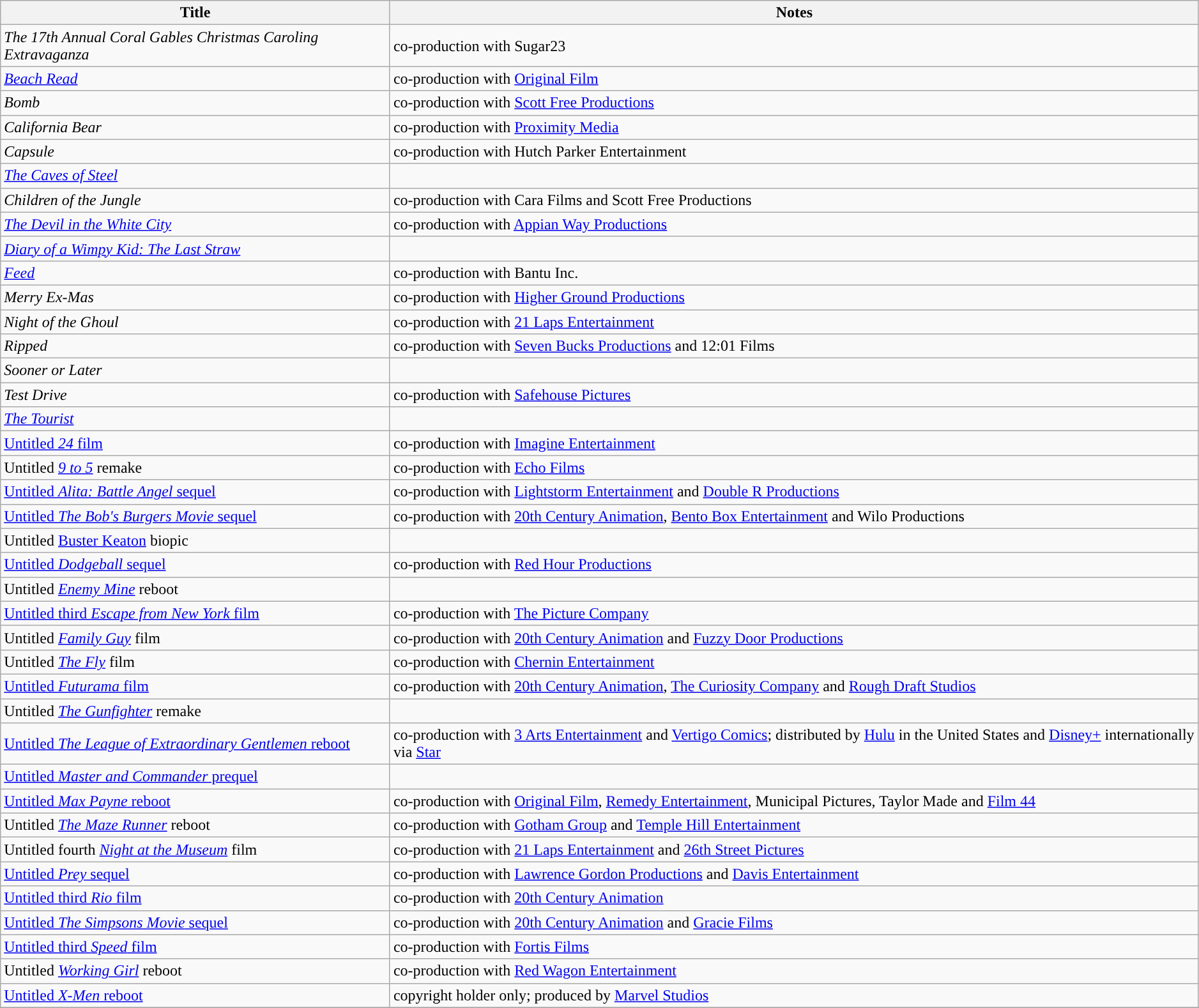<table class="wikitable plainrowheaders sortable" style="width:99%;">
<tr>
<th scope="col">Title</th>
<th scope="col" class="unsortable">Notes</th>
</tr>
<tr>
<td scope="row"><em>The 17th Annual Coral Gables Christmas Caroling Extravaganza</em></td>
<td>co-production with Sugar23</td>
</tr>
<tr>
<td scope="row"><em><a href='#'>Beach Read</a></em></td>
<td>co-production with <a href='#'>Original Film</a></td>
</tr>
<tr>
<td scope="row"><em>Bomb</em></td>
<td>co-production with <a href='#'>Scott Free Productions</a></td>
</tr>
<tr>
<td scope="row"><em>California Bear</em></td>
<td>co-production with <a href='#'>Proximity Media</a></td>
</tr>
<tr>
<td><em>Capsule</em></td>
<td>co-production with Hutch Parker Entertainment</td>
</tr>
<tr>
<td scope="row"><em><a href='#'>The Caves of Steel</a></em></td>
<td></td>
</tr>
<tr>
<td scope="row'"><em>Children of the Jungle</em></td>
<td>co-production with Cara Films and Scott Free Productions</td>
</tr>
<tr>
<td scope="row"><em><a href='#'>The Devil in the White City</a></em></td>
<td>co-production with <a href='#'>Appian Way Productions</a></td>
</tr>
<tr>
<td scope="row"><em><a href='#'>Diary of a Wimpy Kid: The Last Straw</a></em></td>
<td></td>
</tr>
<tr>
<td scope="row"><em><a href='#'>Feed</a></em></td>
<td>co-production with Bantu Inc.</td>
</tr>
<tr>
<td scope="row"><em>Merry Ex-Mas</em></td>
<td>co-production with <a href='#'>Higher Ground Productions</a></td>
</tr>
<tr>
<td scope="row"><em>Night of the Ghoul</em></td>
<td>co-production with <a href='#'>21 Laps Entertainment</a></td>
</tr>
<tr>
<td scope="row"><em>Ripped</em></td>
<td>co-production with <a href='#'>Seven Bucks Productions</a> and 12:01 Films</td>
</tr>
<tr>
<td scope="row"><em>Sooner or Later</em></td>
<td></td>
</tr>
<tr>
<td scope="row"><em>Test Drive</em></td>
<td>co-production with <a href='#'>Safehouse Pictures</a></td>
</tr>
<tr>
<td scope="row"><em><a href='#'>The Tourist</a></em></td>
<td></td>
</tr>
<tr>
<td scope="row"><a href='#'>Untitled <em>24</em> film</a></td>
<td>co-production with <a href='#'>Imagine Entertainment</a></td>
</tr>
<tr>
<td scope="row">Untitled <em><a href='#'>9 to 5</a></em> remake</td>
<td>co-production with <a href='#'>Echo Films</a></td>
</tr>
<tr>
<td scope="row"><a href='#'>Untitled <em>Alita: Battle Angel</em> sequel</a></td>
<td>co-production with <a href='#'>Lightstorm Entertainment</a> and <a href='#'>Double R Productions</a></td>
</tr>
<tr>
<td scope="row"><a href='#'>Untitled <em>The Bob's Burgers Movie</em> sequel</a></td>
<td>co-production with <a href='#'>20th Century Animation</a>, <a href='#'>Bento Box Entertainment</a> and Wilo Productions</td>
</tr>
<tr>
<td scope="row">Untitled <a href='#'>Buster Keaton</a> biopic</td>
<td></td>
</tr>
<tr>
<td scope="row"><a href='#'>Untitled <em>Dodgeball</em> sequel</a></td>
<td>co-production with <a href='#'>Red Hour Productions</a></td>
</tr>
<tr>
<td scope="row">Untitled <em><a href='#'>Enemy Mine</a></em> reboot</td>
<td></td>
</tr>
<tr>
<td scope="row"><a href='#'>Untitled third <em>Escape from New York</em> film</a></td>
<td>co-production with <a href='#'>The Picture Company</a></td>
</tr>
<tr>
<td scope="row">Untitled <em><a href='#'>Family Guy</a></em> film</td>
<td>co-production with <a href='#'>20th Century Animation</a> and <a href='#'>Fuzzy Door Productions</a></td>
</tr>
<tr>
<td scope="row">Untitled <em><a href='#'>The Fly</a></em> film</td>
<td>co-production with <a href='#'>Chernin Entertainment</a></td>
</tr>
<tr>
<td scope="row"><a href='#'>Untitled <em>Futurama</em> film</a></td>
<td>co-production with <a href='#'>20th Century Animation</a>, <a href='#'>The Curiosity Company</a> and <a href='#'>Rough Draft Studios</a></td>
</tr>
<tr>
<td scope="row">Untitled <em><a href='#'>The Gunfighter</a></em> remake</td>
<td></td>
</tr>
<tr>
<td scope="row"><a href='#'>Untitled <em>The League of Extraordinary Gentlemen</em> reboot</a> </td>
<td>co-production with <a href='#'>3 Arts Entertainment</a> and <a href='#'>Vertigo Comics</a>; distributed by <a href='#'>Hulu</a> in the United States and <a href='#'>Disney+</a> internationally via <a href='#'>Star</a></td>
</tr>
<tr>
<td scope="row"><a href='#'>Untitled <em>Master and Commander</em> prequel</a></td>
<td></td>
</tr>
<tr>
<td scope="row"><a href='#'>Untitled <em>Max Payne</em> reboot</a></td>
<td>co-production with <a href='#'>Original Film</a>, <a href='#'>Remedy Entertainment</a>, Municipal Pictures, Taylor Made and <a href='#'>Film 44</a></td>
</tr>
<tr>
<td scope="row">Untitled <em><a href='#'>The Maze Runner</a></em> reboot</td>
<td>co-production with <a href='#'>Gotham Group</a> and <a href='#'>Temple Hill Entertainment</a></td>
</tr>
<tr>
<td scope="row">Untitled fourth <em><a href='#'>Night at the Museum</a></em> film</td>
<td>co-production with <a href='#'>21 Laps Entertainment</a> and <a href='#'>26th Street Pictures</a></td>
</tr>
<tr>
<td scope="row"><a href='#'>Untitled <em>Prey</em> sequel</a></td>
<td>co-production with <a href='#'>Lawrence Gordon Productions</a> and <a href='#'>Davis Entertainment</a></td>
</tr>
<tr>
<td scope="row"><a href='#'>Untitled third <em>Rio</em> film</a></td>
<td>co-production with <a href='#'>20th Century Animation</a></td>
</tr>
<tr>
<td scope="row"><a href='#'>Untitled <em>The Simpsons Movie</em> sequel</a></td>
<td>co-production with <a href='#'>20th Century Animation</a> and <a href='#'>Gracie Films</a></td>
</tr>
<tr>
<td scope="row"><a href='#'>Untitled third <em>Speed</em> film</a></td>
<td>co-production with <a href='#'>Fortis Films</a></td>
</tr>
<tr>
<td scope="row">Untitled <em><a href='#'>Working Girl</a></em> reboot</td>
<td>co-production with <a href='#'>Red Wagon Entertainment</a></td>
</tr>
<tr>
<td scope="row"><a href='#'>Untitled <em>X-Men</em> reboot</a></td>
<td>copyright holder only; produced by <a href='#'>Marvel Studios</a></td>
</tr>
<tr>
</tr>
</table>
